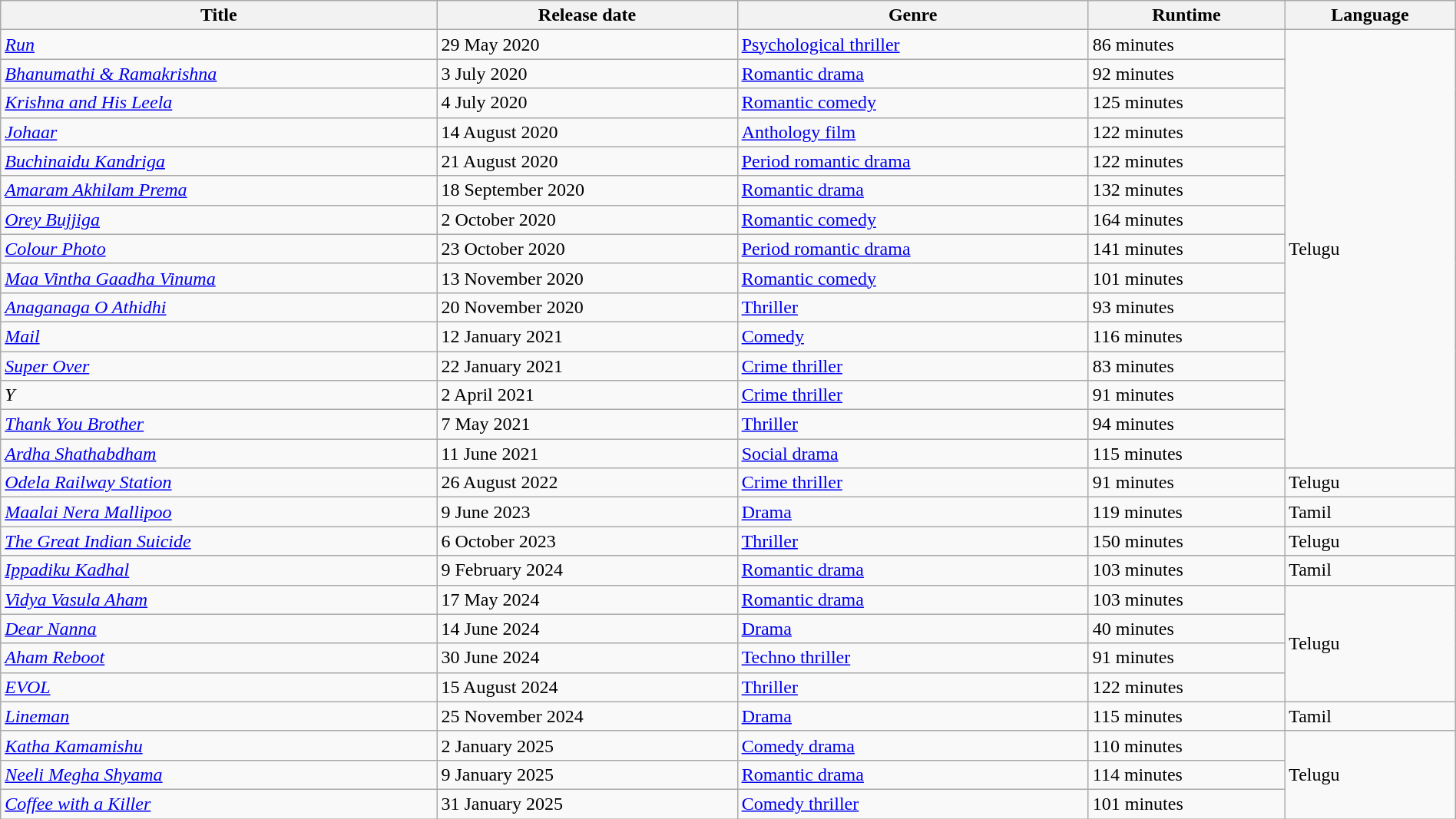<table class="wikitable sortable" style="width:100%;">
<tr>
<th>Title</th>
<th>Release date</th>
<th>Genre</th>
<th>Runtime</th>
<th>Language</th>
</tr>
<tr>
<td><em><a href='#'>Run</a></em></td>
<td>29 May 2020</td>
<td><a href='#'>Psychological thriller</a></td>
<td>86 minutes</td>
<td rowspan="15">Telugu</td>
</tr>
<tr>
<td><em><a href='#'>Bhanumathi & Ramakrishna</a></em></td>
<td>3 July 2020</td>
<td><a href='#'>Romantic drama</a></td>
<td>92 minutes</td>
</tr>
<tr>
<td><em><a href='#'>Krishna and His Leela</a></em></td>
<td>4 July 2020</td>
<td><a href='#'>Romantic comedy</a></td>
<td>125 minutes</td>
</tr>
<tr>
<td><em><a href='#'>Johaar</a></em></td>
<td>14 August 2020</td>
<td><a href='#'>Anthology film</a></td>
<td>122 minutes</td>
</tr>
<tr>
<td><em><a href='#'>Buchinaidu Kandriga</a></em></td>
<td>21 August 2020</td>
<td><a href='#'>Period romantic drama</a></td>
<td>122 minutes</td>
</tr>
<tr>
<td><em><a href='#'>Amaram Akhilam Prema</a></em></td>
<td>18 September 2020</td>
<td><a href='#'>Romantic drama</a></td>
<td>132 minutes</td>
</tr>
<tr>
<td><em><a href='#'>Orey Bujjiga</a></em></td>
<td>2 October 2020</td>
<td><a href='#'>Romantic comedy</a></td>
<td>164 minutes</td>
</tr>
<tr>
<td><em><a href='#'>Colour Photo</a></em></td>
<td>23 October 2020</td>
<td><a href='#'>Period romantic drama</a></td>
<td>141 minutes</td>
</tr>
<tr>
<td><em><a href='#'>Maa Vintha Gaadha Vinuma</a></em></td>
<td>13 November 2020</td>
<td><a href='#'>Romantic comedy</a></td>
<td>101 minutes</td>
</tr>
<tr>
<td><em><a href='#'>Anaganaga O Athidhi</a></em></td>
<td>20 November 2020</td>
<td><a href='#'>Thriller</a></td>
<td>93 minutes</td>
</tr>
<tr>
<td><a href='#'><em>Mail</em></a></td>
<td>12 January 2021</td>
<td><a href='#'>Comedy</a></td>
<td>116 minutes</td>
</tr>
<tr>
<td><a href='#'><em>Super Over</em></a> <em></em></td>
<td>22 January 2021</td>
<td><a href='#'>Crime thriller</a></td>
<td>83 minutes</td>
</tr>
<tr>
<td><em>Y</em></td>
<td>2 April 2021</td>
<td><a href='#'>Crime thriller</a></td>
<td>91 minutes</td>
</tr>
<tr>
<td><em><a href='#'>Thank You Brother</a></em></td>
<td>7 May 2021</td>
<td><a href='#'>Thriller</a></td>
<td>94 minutes</td>
</tr>
<tr>
<td><em><a href='#'>Ardha Shathabdham</a></em></td>
<td>11 June 2021</td>
<td><a href='#'>Social drama</a></td>
<td>115 minutes</td>
</tr>
<tr>
<td><em><a href='#'>Odela Railway Station</a></em></td>
<td>26 August 2022</td>
<td><a href='#'>Crime thriller</a></td>
<td>91 minutes</td>
<td>Telugu</td>
</tr>
<tr>
<td><em><a href='#'>Maalai Nera Mallipoo</a></em></td>
<td>9 June 2023</td>
<td><a href='#'>Drama</a></td>
<td>119 minutes</td>
<td>Tamil</td>
</tr>
<tr>
<td><em><a href='#'>The Great Indian Suicide</a></em></td>
<td>6 October 2023</td>
<td><a href='#'>Thriller</a></td>
<td>150 minutes</td>
<td>Telugu</td>
</tr>
<tr>
<td><em><a href='#'>Ippadiku Kadhal</a></em></td>
<td>9 February 2024</td>
<td><a href='#'>Romantic drama</a></td>
<td>103 minutes</td>
<td>Tamil</td>
</tr>
<tr>
<td><em><a href='#'>Vidya Vasula Aham</a></em></td>
<td>17 May 2024</td>
<td><a href='#'>Romantic drama</a></td>
<td>103 minutes</td>
<td rowspan="4">Telugu</td>
</tr>
<tr>
<td><em><a href='#'>Dear Nanna</a></em></td>
<td>14 June 2024</td>
<td><a href='#'>Drama</a></td>
<td>40 minutes</td>
</tr>
<tr>
<td><em><a href='#'>Aham Reboot</a></em></td>
<td>30 June 2024</td>
<td><a href='#'>Techno thriller</a></td>
<td>91 minutes</td>
</tr>
<tr>
<td><em><a href='#'>EVOL</a></em></td>
<td>15 August 2024</td>
<td><a href='#'>Thriller</a></td>
<td>122 minutes</td>
</tr>
<tr>
<td><em><a href='#'>Lineman</a></em></td>
<td>25 November 2024</td>
<td><a href='#'>Drama</a></td>
<td>115 minutes</td>
<td>Tamil</td>
</tr>
<tr>
<td><em><a href='#'>Katha Kamamishu</a></em></td>
<td>2 January 2025</td>
<td><a href='#'>Comedy drama</a></td>
<td>110 minutes</td>
<td rowspan="3">Telugu</td>
</tr>
<tr>
<td><em><a href='#'>Neeli Megha Shyama</a></em></td>
<td>9 January 2025</td>
<td><a href='#'>Romantic drama</a></td>
<td>114 minutes</td>
</tr>
<tr>
<td><em><a href='#'>Coffee with a Killer</a></em></td>
<td>31 January 2025</td>
<td><a href='#'>Comedy thriller</a></td>
<td>101 minutes</td>
</tr>
</table>
